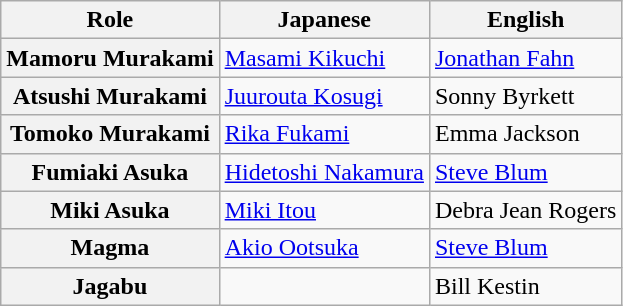<table class="wikitable mw-collapsible">
<tr>
<th>Role</th>
<th>Japanese</th>
<th>English</th>
</tr>
<tr>
<th>Mamoru Murakami</th>
<td><a href='#'>Masami Kikuchi</a></td>
<td><a href='#'>Jonathan Fahn</a></td>
</tr>
<tr>
<th>Atsushi Murakami</th>
<td><a href='#'>Juurouta Kosugi</a></td>
<td>Sonny Byrkett</td>
</tr>
<tr>
<th>Tomoko Murakami</th>
<td><a href='#'>Rika Fukami</a></td>
<td>Emma Jackson</td>
</tr>
<tr>
<th>Fumiaki Asuka</th>
<td><a href='#'>Hidetoshi Nakamura</a></td>
<td><a href='#'>Steve Blum</a></td>
</tr>
<tr>
<th>Miki Asuka</th>
<td><a href='#'>Miki Itou</a></td>
<td>Debra Jean Rogers</td>
</tr>
<tr>
<th>Magma</th>
<td><a href='#'>Akio Ootsuka</a></td>
<td><a href='#'>Steve Blum</a></td>
</tr>
<tr>
<th>Jagabu</th>
<td></td>
<td>Bill Kestin</td>
</tr>
</table>
